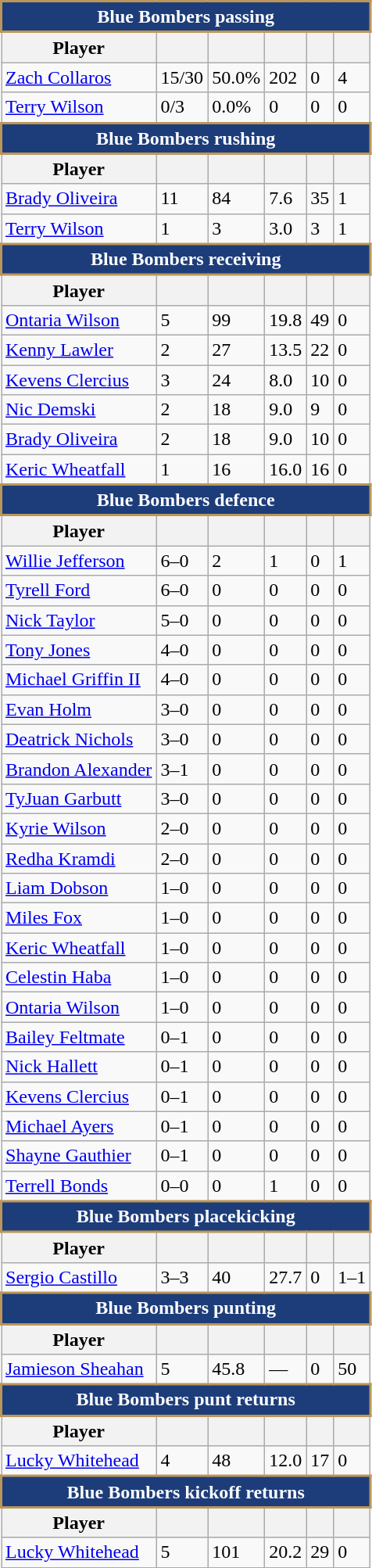<table class="wikitable">
<tr>
<th colspan="6" style="background:#1D3D7A;color:white;border:2px solid #BC9658;">Blue Bombers passing</th>
</tr>
<tr>
<th>Player</th>
<th></th>
<th></th>
<th></th>
<th></th>
<th></th>
</tr>
<tr>
<td> <a href='#'>Zach Collaros</a></td>
<td>15/30</td>
<td>50.0%</td>
<td>202</td>
<td>0</td>
<td>4</td>
</tr>
<tr>
<td> <a href='#'>Terry Wilson</a></td>
<td>0/3</td>
<td>0.0%</td>
<td>0</td>
<td>0</td>
<td>0</td>
</tr>
<tr>
<th colspan="6" style="background:#1D3D7A;color:white;border:2px solid #BC9658;">Blue Bombers rushing</th>
</tr>
<tr>
<th>Player</th>
<th></th>
<th></th>
<th></th>
<th></th>
<th></th>
</tr>
<tr>
<td> <a href='#'>Brady Oliveira</a></td>
<td>11</td>
<td>84</td>
<td>7.6</td>
<td>35</td>
<td>1</td>
</tr>
<tr>
<td> <a href='#'>Terry Wilson</a></td>
<td>1</td>
<td>3</td>
<td>3.0</td>
<td>3</td>
<td>1</td>
</tr>
<tr>
<th colspan="6" style="background:#1D3D7A;color:white;border:2px solid #BC9658;">Blue Bombers receiving</th>
</tr>
<tr>
<th>Player</th>
<th></th>
<th></th>
<th></th>
<th></th>
<th></th>
</tr>
<tr>
<td> <a href='#'>Ontaria Wilson</a></td>
<td>5</td>
<td>99</td>
<td>19.8</td>
<td>49</td>
<td>0</td>
</tr>
<tr>
<td> <a href='#'>Kenny Lawler</a></td>
<td>2</td>
<td>27</td>
<td>13.5</td>
<td>22</td>
<td>0</td>
</tr>
<tr>
<td> <a href='#'>Kevens Clercius</a></td>
<td>3</td>
<td>24</td>
<td>8.0</td>
<td>10</td>
<td>0</td>
</tr>
<tr>
<td> <a href='#'>Nic Demski</a></td>
<td>2</td>
<td>18</td>
<td>9.0</td>
<td>9</td>
<td>0</td>
</tr>
<tr>
<td> <a href='#'>Brady Oliveira</a></td>
<td>2</td>
<td>18</td>
<td>9.0</td>
<td>10</td>
<td>0</td>
</tr>
<tr>
<td> <a href='#'>Keric Wheatfall</a></td>
<td>1</td>
<td>16</td>
<td>16.0</td>
<td>16</td>
<td>0</td>
</tr>
<tr>
<th colspan="6" style="background:#1D3D7A;color:white;border:2px solid #BC9658;">Blue Bombers defence</th>
</tr>
<tr>
<th>Player</th>
<th></th>
<th></th>
<th></th>
<th></th>
<th></th>
</tr>
<tr>
<td> <a href='#'>Willie Jefferson</a></td>
<td>6–0</td>
<td>2</td>
<td>1</td>
<td>0</td>
<td>1</td>
</tr>
<tr>
<td> <a href='#'>Tyrell Ford</a></td>
<td>6–0</td>
<td>0</td>
<td>0</td>
<td>0</td>
<td>0</td>
</tr>
<tr>
<td> <a href='#'>Nick Taylor</a></td>
<td>5–0</td>
<td>0</td>
<td>0</td>
<td>0</td>
<td>0</td>
</tr>
<tr>
<td> <a href='#'>Tony Jones</a></td>
<td>4–0</td>
<td>0</td>
<td>0</td>
<td>0</td>
<td>0</td>
</tr>
<tr>
<td> <a href='#'>Michael Griffin II</a></td>
<td>4–0</td>
<td>0</td>
<td>0</td>
<td>0</td>
<td>0</td>
</tr>
<tr>
<td> <a href='#'>Evan Holm</a></td>
<td>3–0</td>
<td>0</td>
<td>0</td>
<td>0</td>
<td>0</td>
</tr>
<tr>
<td> <a href='#'>Deatrick Nichols</a></td>
<td>3–0</td>
<td>0</td>
<td>0</td>
<td>0</td>
<td>0</td>
</tr>
<tr>
<td> <a href='#'>Brandon Alexander</a></td>
<td>3–1</td>
<td>0</td>
<td>0</td>
<td>0</td>
<td>0</td>
</tr>
<tr>
<td> <a href='#'>TyJuan Garbutt</a></td>
<td>3–0</td>
<td>0</td>
<td>0</td>
<td>0</td>
<td>0</td>
</tr>
<tr>
<td> <a href='#'>Kyrie Wilson</a></td>
<td>2–0</td>
<td>0</td>
<td>0</td>
<td>0</td>
<td>0</td>
</tr>
<tr>
<td> <a href='#'>Redha Kramdi</a></td>
<td>2–0</td>
<td>0</td>
<td>0</td>
<td>0</td>
<td>0</td>
</tr>
<tr>
<td> <a href='#'>Liam Dobson</a></td>
<td>1–0</td>
<td>0</td>
<td>0</td>
<td>0</td>
<td>0</td>
</tr>
<tr>
<td> <a href='#'>Miles Fox</a></td>
<td>1–0</td>
<td>0</td>
<td>0</td>
<td>0</td>
<td>0</td>
</tr>
<tr>
<td> <a href='#'>Keric Wheatfall</a></td>
<td>1–0</td>
<td>0</td>
<td>0</td>
<td>0</td>
<td>0</td>
</tr>
<tr>
<td> <a href='#'>Celestin Haba</a></td>
<td>1–0</td>
<td>0</td>
<td>0</td>
<td>0</td>
<td>0</td>
</tr>
<tr>
<td> <a href='#'>Ontaria Wilson</a></td>
<td>1–0</td>
<td>0</td>
<td>0</td>
<td>0</td>
<td>0</td>
</tr>
<tr>
<td> <a href='#'>Bailey Feltmate</a></td>
<td>0–1</td>
<td>0</td>
<td>0</td>
<td>0</td>
<td>0</td>
</tr>
<tr>
<td> <a href='#'>Nick Hallett</a></td>
<td>0–1</td>
<td>0</td>
<td>0</td>
<td>0</td>
<td>0</td>
</tr>
<tr>
<td> <a href='#'>Kevens Clercius</a></td>
<td>0–1</td>
<td>0</td>
<td>0</td>
<td>0</td>
<td>0</td>
</tr>
<tr>
<td> <a href='#'>Michael Ayers</a></td>
<td>0–1</td>
<td>0</td>
<td>0</td>
<td>0</td>
<td>0</td>
</tr>
<tr>
<td> <a href='#'>Shayne Gauthier</a></td>
<td>0–1</td>
<td>0</td>
<td>0</td>
<td>0</td>
<td>0</td>
</tr>
<tr>
<td> <a href='#'>Terrell Bonds</a></td>
<td>0–0</td>
<td>0</td>
<td>1</td>
<td>0</td>
<td>0</td>
</tr>
<tr>
<th colspan="6" style="background:#1D3D7A;color:white;border:2px solid #BC9658;">Blue Bombers placekicking</th>
</tr>
<tr>
<th>Player</th>
<th></th>
<th></th>
<th></th>
<th></th>
<th></th>
</tr>
<tr>
<td> <a href='#'>Sergio Castillo</a></td>
<td>3–3</td>
<td>40</td>
<td>27.7</td>
<td>0</td>
<td>1–1</td>
</tr>
<tr>
<th colspan="6" style="background:#1D3D7A;color:white;border:2px solid #BC9658;">Blue Bombers punting</th>
</tr>
<tr>
<th>Player</th>
<th></th>
<th></th>
<th></th>
<th></th>
<th></th>
</tr>
<tr>
<td> <a href='#'>Jamieson Sheahan</a></td>
<td>5</td>
<td>45.8</td>
<td>—</td>
<td>0</td>
<td>50</td>
</tr>
<tr>
<th colspan="6" style="background:#1D3D7A;color:white;border:2px solid #BC9658;">Blue Bombers punt returns</th>
</tr>
<tr>
<th>Player</th>
<th></th>
<th></th>
<th></th>
<th></th>
<th></th>
</tr>
<tr>
<td> <a href='#'>Lucky Whitehead</a></td>
<td>4</td>
<td>48</td>
<td>12.0</td>
<td>17</td>
<td>0</td>
</tr>
<tr>
<th colspan="6" style="background:#1D3D7A;color:white;border:2px solid #BC9658;">Blue Bombers kickoff returns</th>
</tr>
<tr>
<th>Player</th>
<th></th>
<th></th>
<th></th>
<th></th>
<th></th>
</tr>
<tr>
<td> <a href='#'>Lucky Whitehead</a></td>
<td>5</td>
<td>101</td>
<td>20.2</td>
<td>29</td>
<td>0</td>
</tr>
</table>
